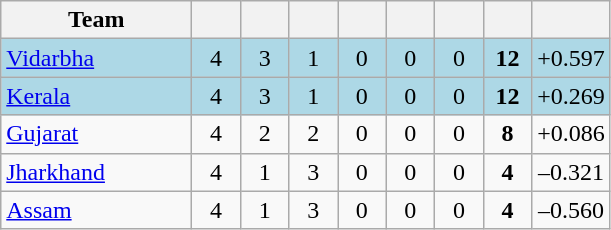<table class="wikitable" style="text-align:center">
<tr>
<th style="width:120px">Team</th>
<th style="width:25px"></th>
<th style="width:25px"></th>
<th style="width:25px"></th>
<th style="width:25px"></th>
<th style="width:25px"></th>
<th style="width:25px"></th>
<th style="width:25px"></th>
<th style="width:40px;"></th>
</tr>
<tr style="background:lightblue;">
<td style="text-align:left"><a href='#'>Vidarbha</a></td>
<td>4</td>
<td>3</td>
<td>1</td>
<td>0</td>
<td>0</td>
<td>0</td>
<td><strong>12</strong></td>
<td>+0.597</td>
</tr>
<tr style="background:lightblue;">
<td style="text-align:left"><a href='#'>Kerala</a></td>
<td>4</td>
<td>3</td>
<td>1</td>
<td>0</td>
<td>0</td>
<td>0</td>
<td><strong>12</strong></td>
<td>+0.269</td>
</tr>
<tr>
<td style="text-align:left"><a href='#'>Gujarat</a></td>
<td>4</td>
<td>2</td>
<td>2</td>
<td>0</td>
<td>0</td>
<td>0</td>
<td><strong>8</strong></td>
<td>+0.086</td>
</tr>
<tr>
<td style="text-align:left"><a href='#'>Jharkhand</a></td>
<td>4</td>
<td>1</td>
<td>3</td>
<td>0</td>
<td>0</td>
<td>0</td>
<td><strong>4</strong></td>
<td>–0.321</td>
</tr>
<tr>
<td style="text-align:left"><a href='#'>Assam</a></td>
<td>4</td>
<td>1</td>
<td>3</td>
<td>0</td>
<td>0</td>
<td>0</td>
<td><strong>4</strong></td>
<td>–0.560</td>
</tr>
</table>
